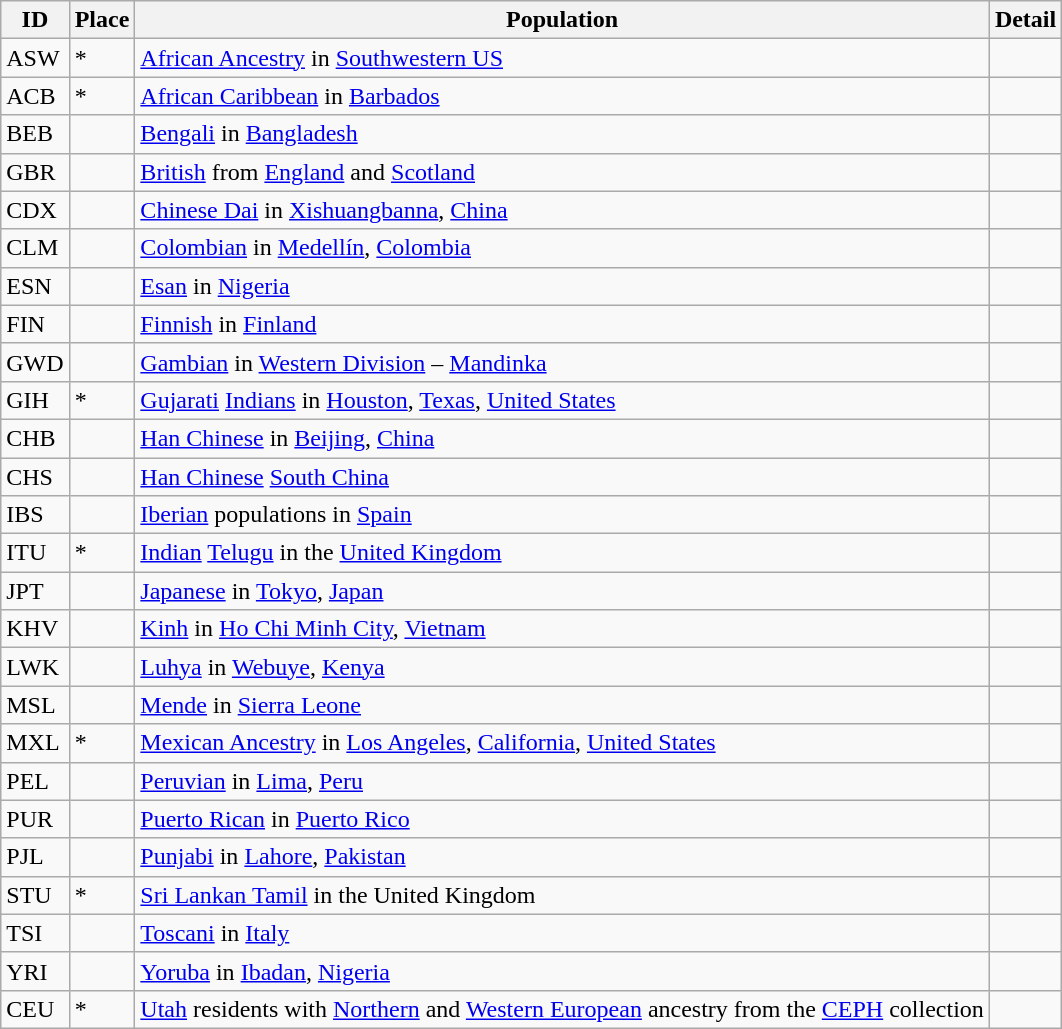<table class="wikitable">
<tr>
<th>ID</th>
<th>Place</th>
<th>Population</th>
<th>Detail</th>
</tr>
<tr>
<td>ASW</td>
<td>*</td>
<td><a href='#'>African Ancestry</a> in <a href='#'>Southwestern US</a></td>
<td></td>
</tr>
<tr>
<td>ACB</td>
<td>*</td>
<td><a href='#'>African Caribbean</a> in <a href='#'>Barbados</a></td>
<td></td>
</tr>
<tr>
<td>BEB</td>
<td></td>
<td><a href='#'>Bengali</a> in <a href='#'>Bangladesh</a></td>
<td></td>
</tr>
<tr>
<td>GBR</td>
<td></td>
<td><a href='#'>British</a> from <a href='#'>England</a> and <a href='#'>Scotland</a></td>
<td></td>
</tr>
<tr>
<td>CDX</td>
<td></td>
<td><a href='#'>Chinese Dai</a> in <a href='#'>Xishuangbanna</a>, <a href='#'>China</a></td>
<td></td>
</tr>
<tr>
<td>CLM</td>
<td></td>
<td><a href='#'>Colombian</a> in <a href='#'>Medellín</a>, <a href='#'>Colombia</a></td>
<td></td>
</tr>
<tr>
<td>ESN</td>
<td></td>
<td><a href='#'>Esan</a> in <a href='#'>Nigeria</a></td>
<td></td>
</tr>
<tr>
<td>FIN</td>
<td></td>
<td><a href='#'>Finnish</a> in <a href='#'>Finland</a></td>
<td></td>
</tr>
<tr>
<td>GWD</td>
<td></td>
<td><a href='#'>Gambian</a> in <a href='#'>Western Division</a> – <a href='#'>Mandinka</a></td>
<td></td>
</tr>
<tr>
<td>GIH</td>
<td>*</td>
<td><a href='#'>Gujarati</a> <a href='#'>Indians</a> in <a href='#'>Houston</a>, <a href='#'>Texas</a>, <a href='#'>United States</a></td>
<td></td>
</tr>
<tr>
<td>CHB</td>
<td></td>
<td><a href='#'>Han Chinese</a> in <a href='#'>Beijing</a>, <a href='#'>China</a></td>
<td></td>
</tr>
<tr>
<td>CHS</td>
<td></td>
<td><a href='#'>Han Chinese</a> <a href='#'>South China</a></td>
<td></td>
</tr>
<tr>
<td>IBS</td>
<td></td>
<td><a href='#'>Iberian</a> populations in <a href='#'>Spain</a></td>
<td></td>
</tr>
<tr>
<td>ITU</td>
<td>*</td>
<td><a href='#'>Indian</a> <a href='#'>Telugu</a> in the <a href='#'>United Kingdom</a></td>
<td></td>
</tr>
<tr>
<td>JPT</td>
<td></td>
<td><a href='#'>Japanese</a> in <a href='#'>Tokyo</a>, <a href='#'>Japan</a></td>
<td></td>
</tr>
<tr>
<td>KHV</td>
<td></td>
<td><a href='#'>Kinh</a> in <a href='#'>Ho Chi Minh City</a>, <a href='#'>Vietnam</a></td>
<td></td>
</tr>
<tr>
<td>LWK</td>
<td></td>
<td><a href='#'>Luhya</a> in <a href='#'>Webuye</a>, <a href='#'>Kenya</a></td>
<td></td>
</tr>
<tr>
<td>MSL</td>
<td></td>
<td><a href='#'>Mende</a> in <a href='#'>Sierra Leone</a></td>
<td></td>
</tr>
<tr>
<td>MXL</td>
<td>*</td>
<td><a href='#'>Mexican Ancestry</a> in <a href='#'>Los Angeles</a>, <a href='#'>California</a>, <a href='#'>United States</a></td>
<td></td>
</tr>
<tr>
<td>PEL</td>
<td></td>
<td><a href='#'>Peruvian</a> in <a href='#'>Lima</a>, <a href='#'>Peru</a></td>
<td></td>
</tr>
<tr>
<td>PUR</td>
<td></td>
<td><a href='#'>Puerto Rican</a> in <a href='#'>Puerto Rico</a></td>
<td></td>
</tr>
<tr>
<td>PJL</td>
<td></td>
<td><a href='#'>Punjabi</a> in <a href='#'>Lahore</a>, <a href='#'>Pakistan</a></td>
<td></td>
</tr>
<tr>
<td>STU</td>
<td>*</td>
<td><a href='#'>Sri Lankan Tamil</a> in the United Kingdom</td>
<td></td>
</tr>
<tr>
<td>TSI</td>
<td></td>
<td><a href='#'>Toscani</a> in <a href='#'>Italy</a></td>
<td></td>
</tr>
<tr>
<td>YRI</td>
<td></td>
<td><a href='#'>Yoruba</a> in <a href='#'>Ibadan</a>, <a href='#'>Nigeria</a></td>
<td></td>
</tr>
<tr>
<td>CEU</td>
<td>*</td>
<td><a href='#'>Utah</a> residents with <a href='#'>Northern</a> and <a href='#'>Western European</a> ancestry from the <a href='#'>CEPH</a> collection</td>
<td></td>
</tr>
</table>
